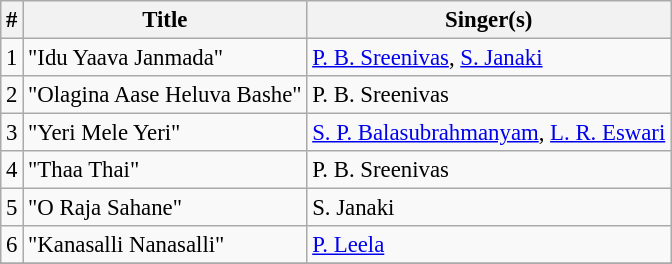<table class="wikitable" style="font-size:95%;">
<tr>
<th>#</th>
<th>Title</th>
<th>Singer(s)</th>
</tr>
<tr>
<td>1</td>
<td>"Idu Yaava Janmada"</td>
<td><a href='#'>P. B. Sreenivas</a>, <a href='#'>S. Janaki</a></td>
</tr>
<tr>
<td>2</td>
<td>"Olagina Aase Heluva Bashe"</td>
<td>P. B. Sreenivas</td>
</tr>
<tr>
<td>3</td>
<td>"Yeri Mele Yeri"</td>
<td><a href='#'>S. P. Balasubrahmanyam</a>, <a href='#'>L. R. Eswari</a></td>
</tr>
<tr>
<td>4</td>
<td>"Thaa Thai"</td>
<td>P. B. Sreenivas</td>
</tr>
<tr>
<td>5</td>
<td>"O Raja Sahane"</td>
<td>S. Janaki</td>
</tr>
<tr>
<td>6</td>
<td>"Kanasalli Nanasalli"</td>
<td><a href='#'>P. Leela</a></td>
</tr>
<tr>
</tr>
</table>
